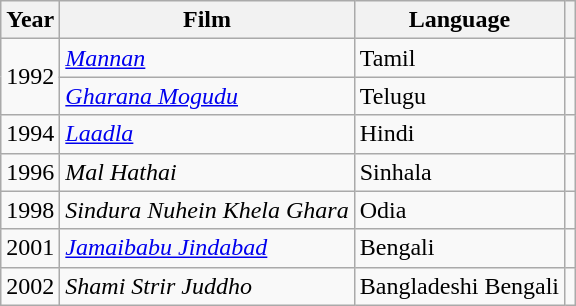<table class="wikitable sortable">
<tr>
<th>Year</th>
<th>Film</th>
<th>Language</th>
<th class="unsortable"></th>
</tr>
<tr>
<td rowspan="2">1992</td>
<td><a href='#'><em>Mannan</em></a></td>
<td>Tamil</td>
<td></td>
</tr>
<tr>
<td><em><a href='#'>Gharana Mogudu</a></em></td>
<td>Telugu</td>
<td></td>
</tr>
<tr>
<td>1994</td>
<td><a href='#'><em>Laadla</em></a></td>
<td>Hindi</td>
<td></td>
</tr>
<tr>
<td>1996</td>
<td><em>Mal Hathai</em></td>
<td>Sinhala</td>
<td></td>
</tr>
<tr>
<td>1998</td>
<td><em>Sindura Nuhein Khela Ghara</em></td>
<td>Odia</td>
<td></td>
</tr>
<tr>
<td>2001</td>
<td><em><a href='#'>Jamaibabu Jindabad</a></em></td>
<td>Bengali</td>
<td></td>
</tr>
<tr>
<td>2002</td>
<td><em>Shami Strir Juddho</em></td>
<td>Bangladeshi Bengali</td>
<td></td>
</tr>
</table>
